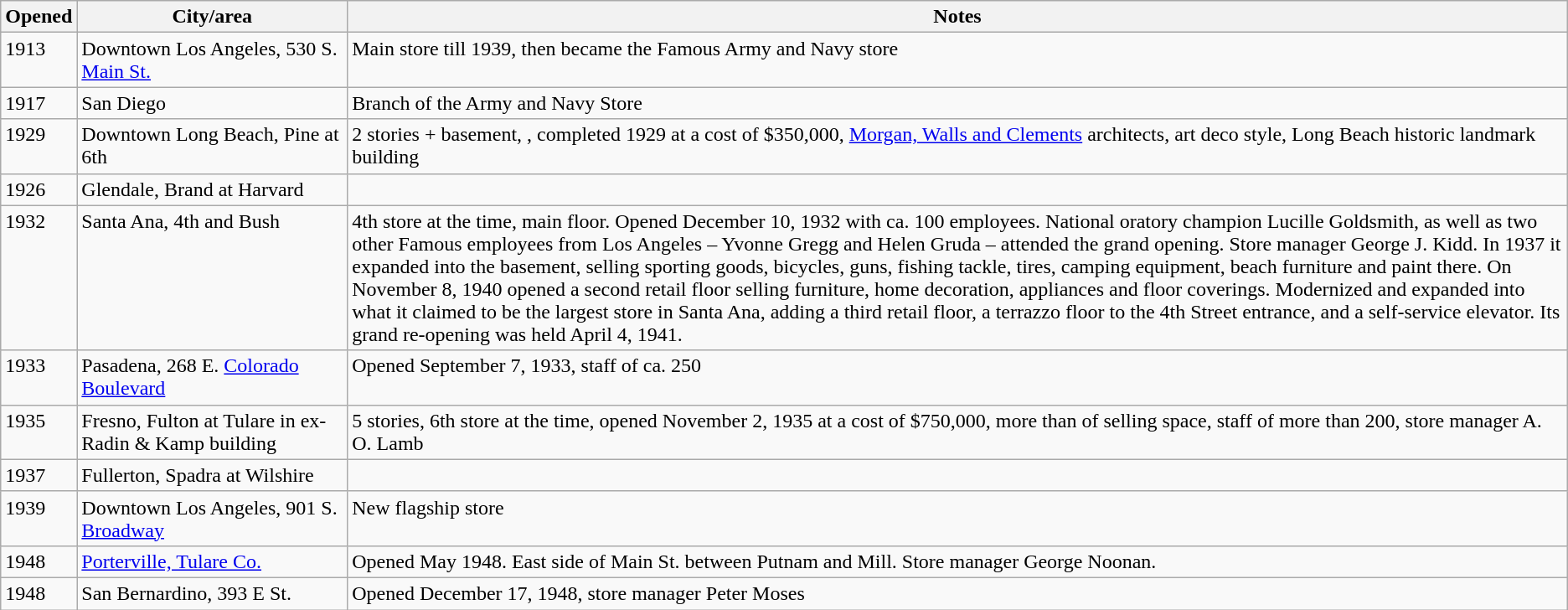<table class=wikitable sortable sort-under-center>
<tr>
<th>Opened</th>
<th>City/area</th>
<th>Notes</th>
</tr>
<tr>
<td style=vertical-align:top>1913</td>
<td style=vertical-align:top>Downtown Los Angeles, 530 S. <a href='#'>Main St.</a></td>
<td style=vertical-align:top>Main store till 1939, then became the Famous Army and Navy store</td>
</tr>
<tr>
<td style=vertical-align:top>1917</td>
<td style=vertical-align:top>San Diego</td>
<td style=vertical-align:top>Branch of the Army and Navy Store</td>
</tr>
<tr>
<td style=vertical-align:top>1929</td>
<td style=vertical-align:top>Downtown Long Beach, Pine at 6th</td>
<td style=vertical-align:top>2 stories + basement, , completed 1929 at a cost of $350,000, <a href='#'>Morgan, Walls and Clements</a> architects, art deco style, Long Beach historic landmark building</td>
</tr>
<tr>
<td style=vertical-align:top>1926</td>
<td style=vertical-align:top>Glendale, Brand at Harvard</td>
<td style=vertical-align:top></td>
</tr>
<tr>
<td style=vertical-align:top>1932</td>
<td style=vertical-align:top>Santa Ana, 4th and Bush</td>
<td style=vertical-align:top>4th store at the time,  main floor. Opened December 10, 1932 with ca. 100 employees. National oratory champion Lucille Goldsmith, as well as two other Famous employees from Los Angeles – Yvonne Gregg and Helen Gruda – attended the grand opening. Store manager George J. Kidd. In 1937 it expanded into the basement, selling sporting goods, bicycles, guns, fishing tackle, tires, camping equipment, beach furniture and paint there. On November 8, 1940 opened a second retail floor selling furniture, home decoration, appliances and floor coverings. Modernized and expanded into what it claimed to be the largest store in Santa Ana, adding a third retail floor, a terrazzo floor to the 4th Street entrance, and a self-service elevator. Its grand re-opening was held April 4, 1941.</td>
</tr>
<tr>
<td style=vertical-align:top>1933</td>
<td style=vertical-align:top>Pasadena, 268 E. <a href='#'>Colorado Boulevard</a></td>
<td style=vertical-align:top>Opened September 7, 1933, staff of ca. 250</td>
</tr>
<tr>
<td style=vertical-align:top>1935</td>
<td style=vertical-align:top>Fresno, Fulton at Tulare in ex-Radin & Kamp building</td>
<td style=vertical-align:top>5 stories, 6th store at the time, opened November 2, 1935 at a cost of $750,000, more than  of selling space, staff of more than 200, store manager A. O. Lamb</td>
</tr>
<tr>
<td style=vertical-align:top>1937</td>
<td style=vertical-align:top>Fullerton, Spadra at Wilshire</td>
<td style=vertical-align:top></td>
</tr>
<tr>
<td style=vertical-align:top>1939</td>
<td style=vertical-align:top>Downtown Los Angeles, 901 S. <a href='#'>Broadway</a></td>
<td style=vertical-align:top>New flagship store</td>
</tr>
<tr>
<td style=vertical-align:top>1948</td>
<td style=vertical-align:top><a href='#'>Porterville, Tulare Co.</a></td>
<td style=vertical-align:top>Opened May 1948. East side of Main St. between Putnam and Mill. Store manager George Noonan.</td>
</tr>
<tr>
<td style=vertical-align:top>1948</td>
<td style=vertical-align:top>San Bernardino, 393 E St.</td>
<td style=vertical-align:top>Opened December 17, 1948, store manager Peter Moses</td>
</tr>
</table>
